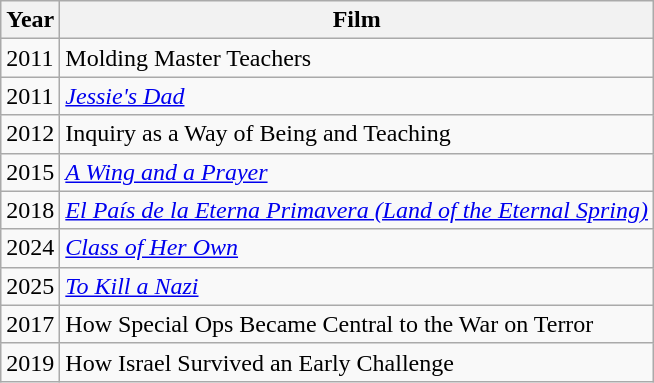<table class="wikitable">
<tr>
<th>Year</th>
<th>Film</th>
</tr>
<tr>
<td>2011</td>
<td>Molding Master Teachers</td>
</tr>
<tr>
<td>2011</td>
<td><em><a href='#'>Jessie's Dad</a></em></td>
</tr>
<tr>
<td>2012</td>
<td>Inquiry as a Way of Being and Teaching</td>
</tr>
<tr>
<td>2015</td>
<td><a href='#'><em>A Wing and a Prayer</em></a></td>
</tr>
<tr>
<td>2018</td>
<td><em><a href='#'>El País de la Eterna Primavera (Land of the Eternal Spring)</a></em> </td>
</tr>
<tr>
<td>2024</td>
<td><em><a href='#'>Class of Her Own</a></em></td>
</tr>
<tr>
<td>2025</td>
<td><em><a href='#'>To Kill a Nazi</a></em></td>
</tr>
<tr>
<td>2017</td>
<td>How Special Ops Became Central to the War on Terror</td>
</tr>
<tr>
<td>2019</td>
<td>How Israel Survived an Early Challenge</td>
</tr>
</table>
